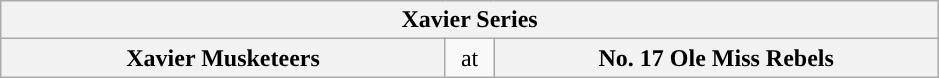<table class="wikitable">
<tr>
<th style="width: 604px;" colspan=3>Xavier Series</th>
</tr>
<tr>
<th style="width: 289px; ">Xavier Musketeers</th>
<td style="width: 25px; text-align:center">at</td>
<th style="width: 289px; ">No. 17 Ole Miss Rebels</th>
</tr>
</table>
